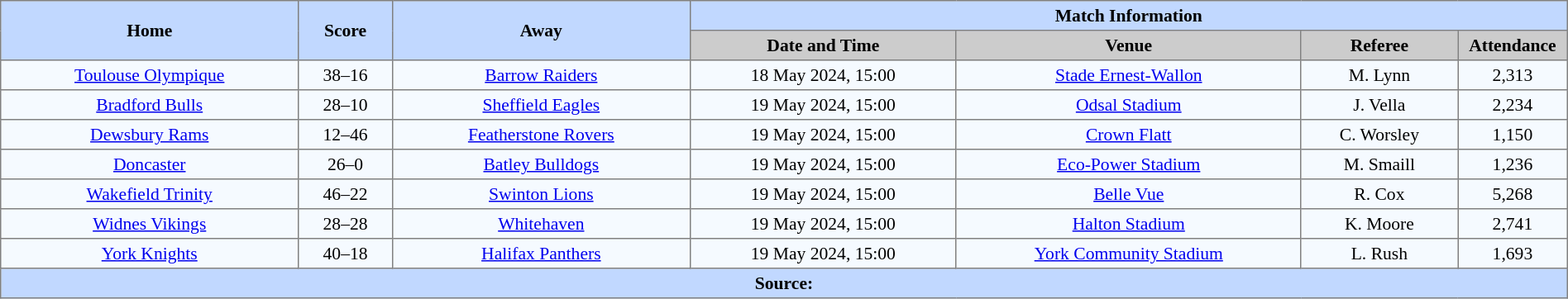<table border=1 style="border-collapse:collapse; font-size:90%; text-align:center;" cellpadding=3 cellspacing=0 width=100%>
<tr bgcolor=#C1D8FF>
<th scope="col" rowspan=2 width=19%>Home</th>
<th scope="col" rowspan=2 width=6%>Score</th>
<th scope="col" rowspan=2 width=19%>Away</th>
<th colspan=6>Match Information</th>
</tr>
<tr bgcolor=#CCCCCC>
<th scope="col" width=17%>Date and Time</th>
<th scope="col" width=22%>Venue</th>
<th scope="col" width=10%>Referee</th>
<th scope="col" width=7%>Attendance</th>
</tr>
<tr bgcolor=#F5FAFF>
<td> <a href='#'>Toulouse Olympique</a></td>
<td>38–16</td>
<td> <a href='#'>Barrow Raiders</a></td>
<td>18 May 2024, 15:00</td>
<td><a href='#'>Stade Ernest-Wallon</a></td>
<td>M. Lynn</td>
<td>2,313</td>
</tr>
<tr bgcolor=#F5FAFF>
<td> <a href='#'>Bradford Bulls</a></td>
<td>28–10</td>
<td> <a href='#'>Sheffield Eagles</a></td>
<td>19 May 2024, 15:00</td>
<td><a href='#'>Odsal Stadium</a></td>
<td>J. Vella</td>
<td>2,234</td>
</tr>
<tr bgcolor=#F5FAFF>
<td> <a href='#'>Dewsbury Rams</a></td>
<td>12–46</td>
<td> <a href='#'>Featherstone Rovers</a></td>
<td>19 May 2024, 15:00</td>
<td><a href='#'>Crown Flatt</a></td>
<td>C. Worsley</td>
<td>1,150</td>
</tr>
<tr bgcolor=#F5FAFF>
<td> <a href='#'>Doncaster</a></td>
<td>26–0</td>
<td> <a href='#'>Batley Bulldogs</a></td>
<td>19 May 2024, 15:00</td>
<td><a href='#'>Eco-Power Stadium</a></td>
<td>M. Smaill</td>
<td>1,236</td>
</tr>
<tr bgcolor=#F5FAFF>
<td> <a href='#'>Wakefield Trinity</a></td>
<td>46–22</td>
<td> <a href='#'>Swinton Lions</a></td>
<td>19 May 2024, 15:00</td>
<td><a href='#'>Belle Vue</a></td>
<td>R. Cox</td>
<td>5,268</td>
</tr>
<tr bgcolor=#F5FAFF>
<td> <a href='#'>Widnes Vikings</a></td>
<td>28–28</td>
<td> <a href='#'>Whitehaven</a></td>
<td>19 May 2024, 15:00</td>
<td><a href='#'>Halton Stadium</a></td>
<td>K. Moore</td>
<td>2,741</td>
</tr>
<tr bgcolor=#F5FAFF>
<td> <a href='#'>York Knights</a></td>
<td>40–18</td>
<td> <a href='#'>Halifax Panthers</a></td>
<td>19 May 2024, 15:00</td>
<td><a href='#'>York Community Stadium</a></td>
<td>L. Rush</td>
<td>1,693</td>
</tr>
<tr style="background:#c1d8ff;">
<th colspan=7>Source:</th>
</tr>
</table>
